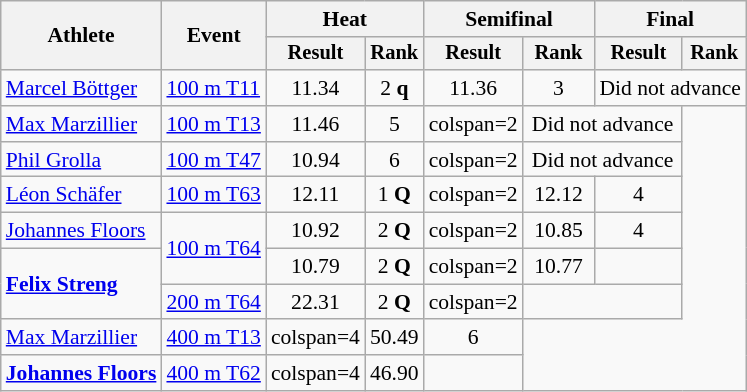<table class="wikitable" style="font-size:90%">
<tr>
<th rowspan="2">Athlete</th>
<th rowspan="2">Event</th>
<th colspan="2">Heat</th>
<th colspan="2">Semifinal</th>
<th colspan="2">Final</th>
</tr>
<tr style="font-size:95%">
<th>Result</th>
<th>Rank</th>
<th>Result</th>
<th>Rank</th>
<th>Result</th>
<th>Rank</th>
</tr>
<tr align=center>
<td align=left><a href='#'>Marcel Böttger</a></td>
<td align=left><a href='#'>100 m T11</a></td>
<td>11.34</td>
<td>2 <strong>q</strong></td>
<td>11.36</td>
<td>3</td>
<td colspan=2>Did not advance</td>
</tr>
<tr align=center>
<td align=left><a href='#'>Max Marzillier</a></td>
<td align=left><a href='#'>100 m T13</a></td>
<td>11.46</td>
<td>5</td>
<td>colspan=2</td>
<td colspan=2>Did not advance</td>
</tr>
<tr align=center>
<td align=left><a href='#'>Phil Grolla</a></td>
<td align=left><a href='#'>100 m T47</a></td>
<td>10.94</td>
<td>6</td>
<td>colspan=2</td>
<td colspan=2>Did not advance</td>
</tr>
<tr align=center>
<td align=left><a href='#'>Léon Schäfer</a></td>
<td align=left><a href='#'>100 m T63</a></td>
<td>12.11</td>
<td>1 <strong>Q</strong></td>
<td>colspan=2</td>
<td>12.12</td>
<td>4</td>
</tr>
<tr align=center>
<td align=left><a href='#'>Johannes Floors</a></td>
<td align=left rowspan=2><a href='#'>100 m T64</a></td>
<td>10.92</td>
<td>2 <strong>Q</strong></td>
<td>colspan=2</td>
<td>10.85</td>
<td>4</td>
</tr>
<tr align=center>
<td align=left rowspan=2><strong><a href='#'>Felix Streng</a></strong></td>
<td>10.79</td>
<td>2 <strong>Q</strong></td>
<td>colspan=2</td>
<td>10.77</td>
<td></td>
</tr>
<tr align=center>
<td align=left><a href='#'>200 m T64</a></td>
<td>22.31</td>
<td>2 <strong>Q</strong></td>
<td>colspan=2</td>
<td colspan=2></td>
</tr>
<tr align=center>
<td align=left><a href='#'>Max Marzillier</a></td>
<td align=left><a href='#'>400 m T13</a></td>
<td>colspan=4</td>
<td>50.49</td>
<td>6</td>
</tr>
<tr align=center>
<td align=left><strong><a href='#'>Johannes Floors</a></strong></td>
<td align=left><a href='#'>400 m T62</a></td>
<td>colspan=4</td>
<td>46.90 </td>
<td></td>
</tr>
</table>
